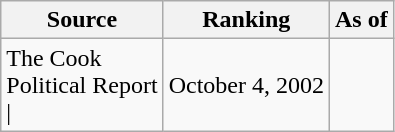<table class="wikitable" style="text-align:center">
<tr>
<th>Source</th>
<th>Ranking</th>
<th>As of</th>
</tr>
<tr>
<td align=left>The Cook<br>Political Report<br>| </td>
<td>October 4, 2002</td>
</tr>
</table>
